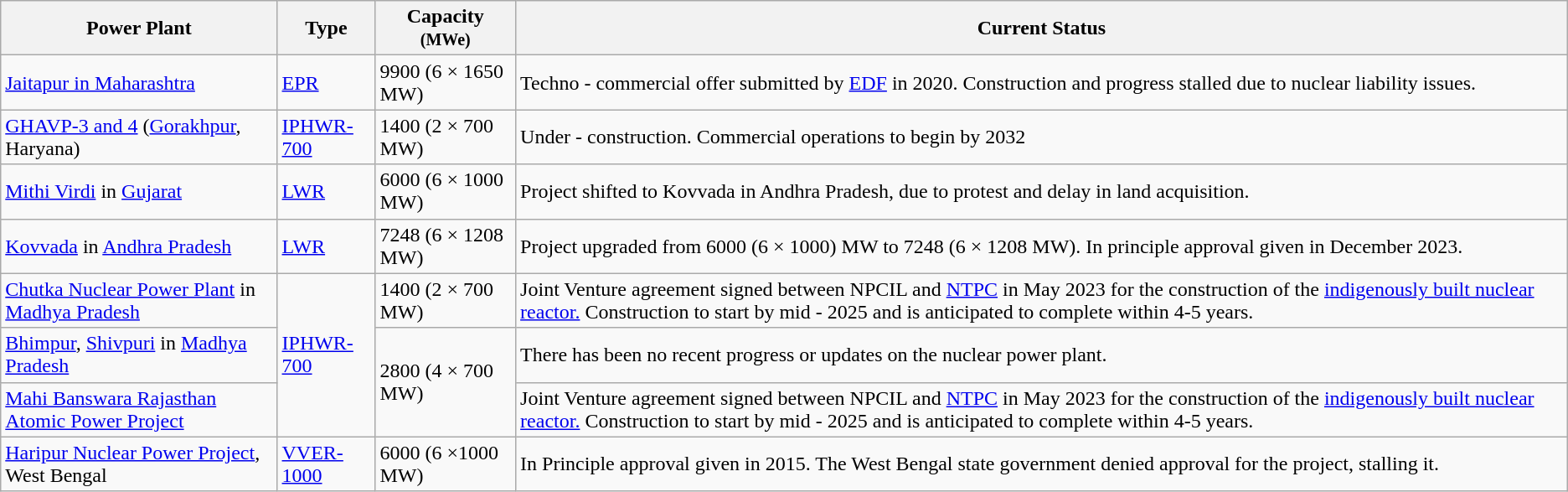<table class="wikitable sortable">
<tr>
<th>Power Plant</th>
<th>Type</th>
<th>Capacity<br><small>(MWe)</small></th>
<th>Current Status</th>
</tr>
<tr>
<td><a href='#'>Jaitapur in Maharashtra</a></td>
<td><a href='#'>EPR</a></td>
<td>9900 (6 × 1650 MW)</td>
<td>Techno - commercial offer submitted by <a href='#'>EDF</a> in 2020. Construction and progress stalled due to nuclear liability issues.</td>
</tr>
<tr>
<td><a href='#'>GHAVP-3 and 4</a> (<a href='#'>Gorakhpur</a>, Haryana)</td>
<td><a href='#'>IPHWR-700</a></td>
<td>1400 (2 × 700 MW)</td>
<td>Under - construction. Commercial operations to begin by 2032</td>
</tr>
<tr>
<td><a href='#'>Mithi Virdi</a> in <a href='#'>Gujarat</a></td>
<td><a href='#'>LWR</a></td>
<td>6000 (6 × 1000 MW)</td>
<td>Project shifted to Kovvada in Andhra Pradesh, due to protest and delay in land acquisition.</td>
</tr>
<tr>
<td><a href='#'>Kovvada</a> in <a href='#'>Andhra Pradesh</a></td>
<td><a href='#'>LWR</a></td>
<td>7248 (6 × 1208 MW)</td>
<td>Project upgraded from 6000 (6 × 1000) MW to 7248 (6 × 1208 MW). In principle approval given in December 2023.</td>
</tr>
<tr>
<td><a href='#'>Chutka Nuclear Power Plant</a> in <a href='#'>Madhya Pradesh</a></td>
<td rowspan="3"><a href='#'>IPHWR-700</a></td>
<td>1400 (2 × 700 MW)</td>
<td>Joint Venture agreement signed between NPCIL and <a href='#'>NTPC</a> in May 2023 for the construction of the <a href='#'>indigenously built nuclear reactor.</a> Construction to start by mid - 2025 and is anticipated to complete within 4-5 years.</td>
</tr>
<tr>
<td><a href='#'>Bhimpur</a>, <a href='#'>Shivpuri</a> in <a href='#'>Madhya Pradesh</a></td>
<td rowspan="2">2800 (4 × 700 MW)</td>
<td>There has been no recent progress or updates on the nuclear power plant.</td>
</tr>
<tr>
<td><a href='#'>Mahi Banswara Rajasthan Atomic Power Project</a></td>
<td>Joint Venture agreement signed between NPCIL and <a href='#'>NTPC</a> in May 2023 for the construction of the <a href='#'>indigenously built nuclear reactor.</a> Construction to start by mid - 2025 and is anticipated to complete within 4-5 years.</td>
</tr>
<tr>
<td><a href='#'>Haripur Nuclear Power Project</a>, West Bengal</td>
<td><a href='#'>VVER-1000</a></td>
<td>6000 (6 ×1000 MW)</td>
<td>In Principle approval given in 2015. The West Bengal state government denied approval for the project, stalling it.</td>
</tr>
</table>
